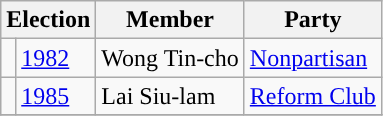<table class="wikitable">
<tr>
<th colspan="2">Election</th>
<th>Member</th>
<th>Party</th>
</tr>
<tr>
<td style="background-color: "></td>
<td><a href='#'>1982</a></td>
<td>Wong Tin-cho</td>
<td><a href='#'>Nonpartisan</a></td>
</tr>
<tr>
<td style="background-color: "></td>
<td><a href='#'>1985</a></td>
<td>Lai Siu-lam</td>
<td><a href='#'>Reform Club</a></td>
</tr>
<tr>
</tr>
</table>
